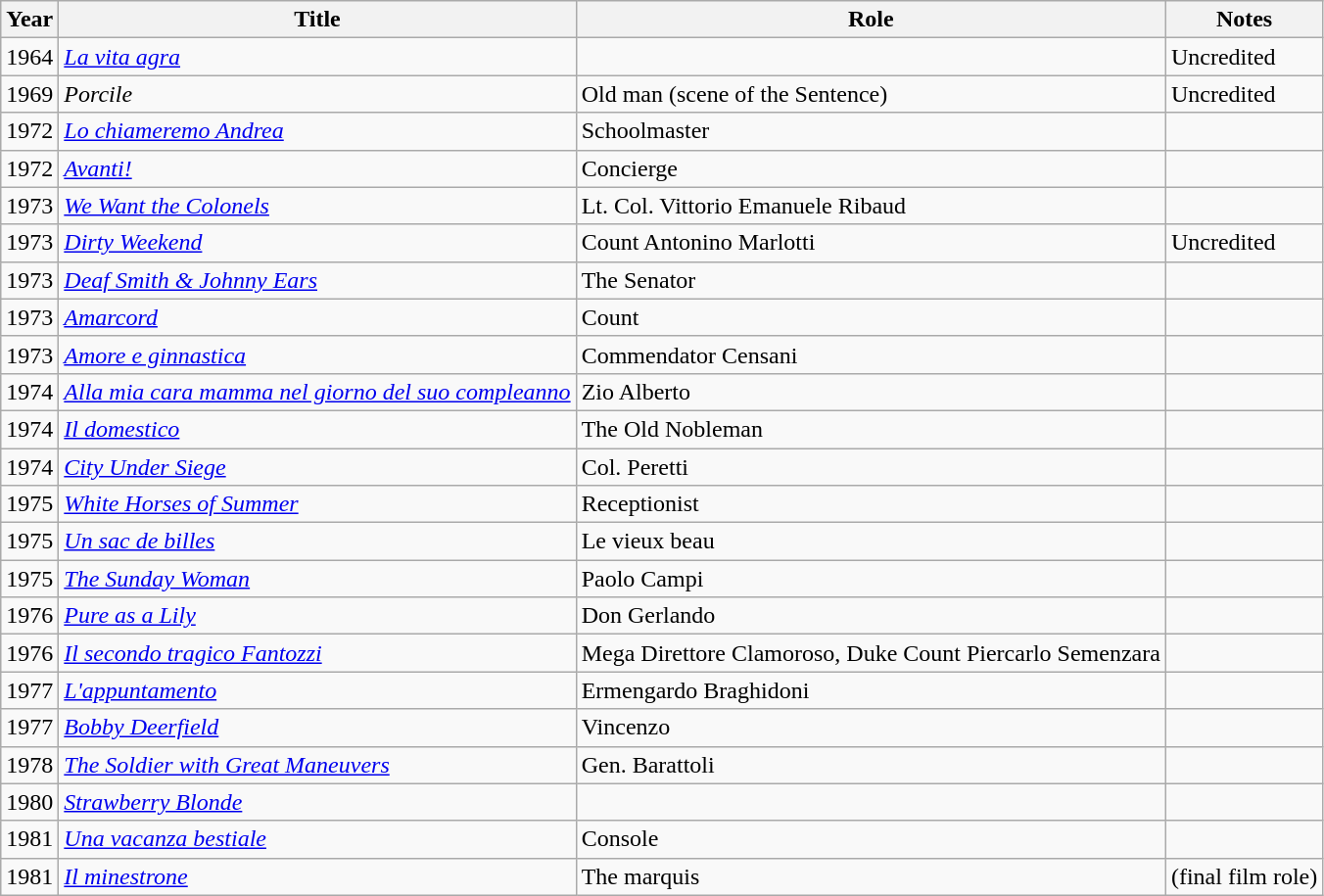<table class="wikitable">
<tr>
<th>Year</th>
<th>Title</th>
<th>Role</th>
<th>Notes</th>
</tr>
<tr>
<td>1964</td>
<td><em><a href='#'>La vita agra</a></em></td>
<td></td>
<td>Uncredited</td>
</tr>
<tr>
<td>1969</td>
<td><em>Porcile</em></td>
<td>Old man (scene of the Sentence)</td>
<td>Uncredited</td>
</tr>
<tr>
<td>1972</td>
<td><em><a href='#'>Lo chiameremo Andrea</a></em></td>
<td>Schoolmaster</td>
<td></td>
</tr>
<tr>
<td>1972</td>
<td><em><a href='#'>Avanti!</a></em></td>
<td>Concierge</td>
<td></td>
</tr>
<tr>
<td>1973</td>
<td><em><a href='#'>We Want the Colonels</a></em></td>
<td>Lt. Col. Vittorio Emanuele Ribaud</td>
<td></td>
</tr>
<tr>
<td>1973</td>
<td><em><a href='#'>Dirty Weekend</a></em></td>
<td>Count Antonino Marlotti</td>
<td>Uncredited</td>
</tr>
<tr>
<td>1973</td>
<td><em><a href='#'>Deaf Smith & Johnny Ears</a></em></td>
<td>The Senator</td>
<td></td>
</tr>
<tr>
<td>1973</td>
<td><em><a href='#'>Amarcord</a></em></td>
<td>Count</td>
<td></td>
</tr>
<tr>
<td>1973</td>
<td><em><a href='#'>Amore e ginnastica</a></em></td>
<td>Commendator Censani</td>
<td></td>
</tr>
<tr>
<td>1974</td>
<td><em><a href='#'>Alla mia cara mamma nel giorno del suo compleanno</a></em></td>
<td>Zio Alberto</td>
<td></td>
</tr>
<tr>
<td>1974</td>
<td><em><a href='#'>Il domestico</a></em></td>
<td>The Old Nobleman</td>
<td></td>
</tr>
<tr>
<td>1974</td>
<td><em><a href='#'>City Under Siege</a></em></td>
<td>Col. Peretti</td>
<td></td>
</tr>
<tr>
<td>1975</td>
<td><em><a href='#'>White Horses of Summer</a></em></td>
<td>Receptionist</td>
<td></td>
</tr>
<tr>
<td>1975</td>
<td><em><a href='#'>Un sac de billes</a></em></td>
<td>Le vieux beau</td>
<td></td>
</tr>
<tr>
<td>1975</td>
<td><em><a href='#'>The Sunday Woman</a></em></td>
<td>Paolo Campi</td>
<td></td>
</tr>
<tr>
<td>1976</td>
<td><em><a href='#'>Pure as a Lily</a></em></td>
<td>Don Gerlando</td>
<td></td>
</tr>
<tr>
<td>1976</td>
<td><em><a href='#'>Il secondo tragico Fantozzi</a></em></td>
<td>Mega Direttore Clamoroso, Duke Count Piercarlo Semenzara</td>
<td></td>
</tr>
<tr>
<td>1977</td>
<td><em><a href='#'>L'appuntamento</a></em></td>
<td>Ermengardo Braghidoni</td>
<td></td>
</tr>
<tr>
<td>1977</td>
<td><em><a href='#'>Bobby Deerfield</a></em></td>
<td>Vincenzo</td>
<td></td>
</tr>
<tr>
<td>1978</td>
<td><em><a href='#'>The Soldier with Great Maneuvers</a></em></td>
<td>Gen. Barattoli</td>
<td></td>
</tr>
<tr>
<td>1980</td>
<td><em><a href='#'>Strawberry Blonde</a></em></td>
<td></td>
<td></td>
</tr>
<tr>
<td>1981</td>
<td><em><a href='#'>Una vacanza bestiale</a></em></td>
<td>Console</td>
<td></td>
</tr>
<tr>
<td>1981</td>
<td><em><a href='#'>Il minestrone</a></em></td>
<td>The marquis</td>
<td>(final film role)</td>
</tr>
</table>
